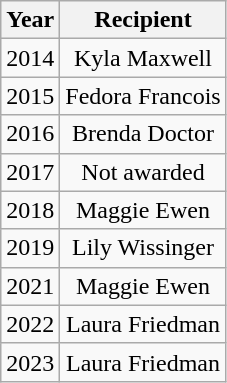<table class="wikitable" style="text-align:center">
<tr>
<th>Year</th>
<th>Recipient</th>
</tr>
<tr>
<td>2014</td>
<td>Kyla Maxwell</td>
</tr>
<tr>
<td>2015</td>
<td>Fedora Francois</td>
</tr>
<tr>
<td>2016</td>
<td>Brenda Doctor</td>
</tr>
<tr>
<td>2017</td>
<td>Not awarded</td>
</tr>
<tr>
<td>2018</td>
<td>Maggie Ewen</td>
</tr>
<tr>
<td>2019</td>
<td>Lily Wissinger</td>
</tr>
<tr>
<td>2021</td>
<td>Maggie Ewen</td>
</tr>
<tr>
<td>2022</td>
<td>Laura Friedman</td>
</tr>
<tr>
<td>2023</td>
<td>Laura Friedman</td>
</tr>
</table>
